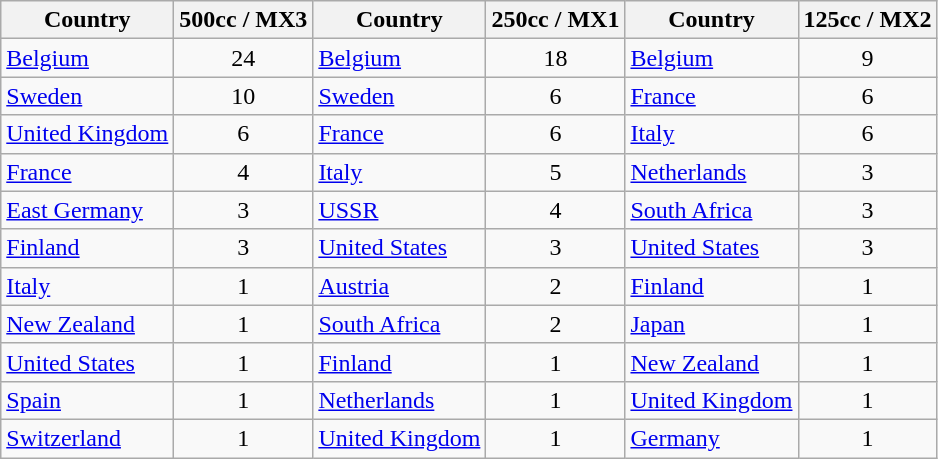<table class="sort wikitable sortable">
<tr>
<th>Country</th>
<th>500cc / MX3</th>
<th>Country</th>
<th>250cc / MX1</th>
<th>Country</th>
<th>125cc / MX2</th>
</tr>
<tr align="center">
<td align="left"> <a href='#'>Belgium</a></td>
<td>24</td>
<td align="left"> <a href='#'>Belgium</a></td>
<td>18</td>
<td align="left"> <a href='#'>Belgium</a></td>
<td>9</td>
</tr>
<tr align="center">
<td align="left"> <a href='#'>Sweden</a></td>
<td>10</td>
<td align="left"> <a href='#'>Sweden</a></td>
<td>6</td>
<td align="left"> <a href='#'>France</a></td>
<td>6</td>
</tr>
<tr align="center">
<td align="left"> <a href='#'>United Kingdom</a></td>
<td>6</td>
<td align="left"> <a href='#'>France</a></td>
<td>6</td>
<td align="left"> <a href='#'>Italy</a></td>
<td>6</td>
</tr>
<tr align="center">
<td align="left"> <a href='#'>France</a></td>
<td>4</td>
<td align="left"> <a href='#'>Italy</a></td>
<td>5</td>
<td align="left"> <a href='#'>Netherlands</a></td>
<td>3</td>
</tr>
<tr align="center">
<td align="left"> <a href='#'>East Germany</a></td>
<td>3</td>
<td align="left"> <a href='#'>USSR</a></td>
<td>4</td>
<td align="left"> <a href='#'>South Africa</a></td>
<td>3</td>
</tr>
<tr align="center">
<td align="left"> <a href='#'>Finland</a></td>
<td>3</td>
<td align="left"> <a href='#'>United States</a></td>
<td>3</td>
<td align="left"> <a href='#'>United States</a></td>
<td>3</td>
</tr>
<tr align="center">
<td align="left"> <a href='#'>Italy</a></td>
<td>1</td>
<td align="left"> <a href='#'>Austria</a></td>
<td>2</td>
<td align="left"> <a href='#'>Finland</a></td>
<td>1</td>
</tr>
<tr align="center">
<td align="left"> <a href='#'>New Zealand</a></td>
<td>1</td>
<td align="left"> <a href='#'>South Africa</a></td>
<td>2</td>
<td align="left"> <a href='#'>Japan</a></td>
<td>1</td>
</tr>
<tr align="center">
<td align="left"> <a href='#'>United States</a></td>
<td>1</td>
<td align="left"> <a href='#'>Finland</a></td>
<td>1</td>
<td align="left"> <a href='#'>New Zealand</a></td>
<td>1</td>
</tr>
<tr align="center">
<td align="left"> <a href='#'>Spain</a></td>
<td>1</td>
<td align="left"> <a href='#'>Netherlands</a></td>
<td>1</td>
<td align="left"> <a href='#'>United Kingdom</a></td>
<td>1</td>
</tr>
<tr align="center">
<td align="left"> <a href='#'>Switzerland</a></td>
<td>1</td>
<td align="left"> <a href='#'>United Kingdom</a></td>
<td>1</td>
<td align="left"> <a href='#'>Germany</a></td>
<td>1</td>
</tr>
</table>
